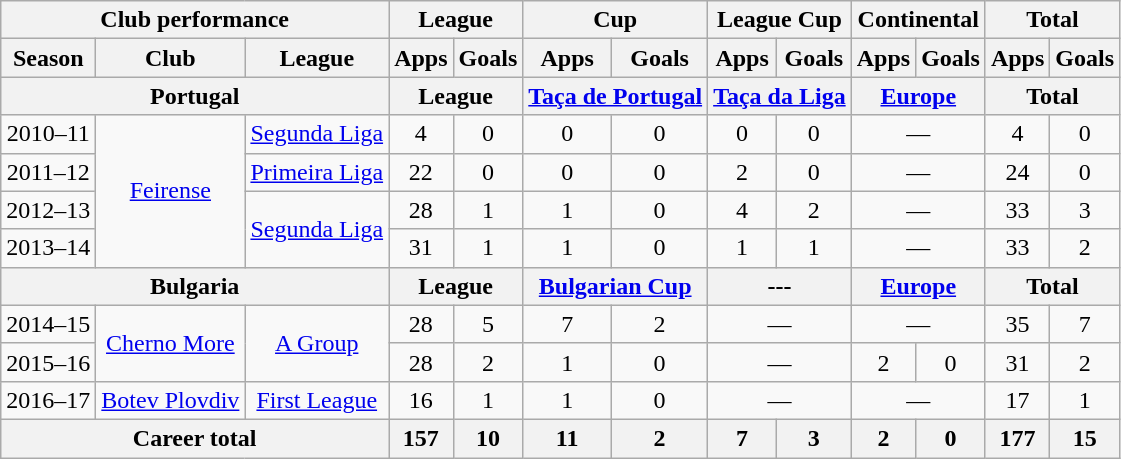<table class="wikitable" style="text-align:center">
<tr>
<th colspan=3>Club performance</th>
<th colspan=2>League</th>
<th colspan=2>Cup</th>
<th colspan=2>League Cup</th>
<th colspan=2>Continental</th>
<th colspan=2>Total</th>
</tr>
<tr>
<th>Season</th>
<th>Club</th>
<th>League</th>
<th>Apps</th>
<th>Goals</th>
<th>Apps</th>
<th>Goals</th>
<th>Apps</th>
<th>Goals</th>
<th>Apps</th>
<th>Goals</th>
<th>Apps</th>
<th>Goals</th>
</tr>
<tr>
<th colspan=3>Portugal</th>
<th colspan=2>League</th>
<th colspan=2><a href='#'>Taça de Portugal</a></th>
<th colspan=2><a href='#'>Taça da Liga</a></th>
<th colspan=2><a href='#'>Europe</a></th>
<th colspan=2>Total</th>
</tr>
<tr>
<td>2010–11</td>
<td rowspan="4"><a href='#'>Feirense</a></td>
<td rowspan="1"><a href='#'>Segunda Liga</a></td>
<td>4</td>
<td>0</td>
<td>0</td>
<td>0</td>
<td>0</td>
<td>0</td>
<td colspan="2">—</td>
<td>4</td>
<td>0</td>
</tr>
<tr>
<td>2011–12</td>
<td><a href='#'>Primeira Liga</a></td>
<td>22</td>
<td>0</td>
<td>0</td>
<td>0</td>
<td>2</td>
<td>0</td>
<td colspan="2">—</td>
<td>24</td>
<td>0</td>
</tr>
<tr>
<td>2012–13</td>
<td rowspan="2"><a href='#'>Segunda Liga</a></td>
<td>28</td>
<td>1</td>
<td>1</td>
<td>0</td>
<td>4</td>
<td>2</td>
<td colspan="2">—</td>
<td>33</td>
<td>3</td>
</tr>
<tr>
<td>2013–14</td>
<td>31</td>
<td>1</td>
<td>1</td>
<td>0</td>
<td>1</td>
<td>1</td>
<td colspan="2">—</td>
<td>33</td>
<td>2</td>
</tr>
<tr>
<th colspan=3>Bulgaria</th>
<th colspan=2>League</th>
<th colspan=2><a href='#'>Bulgarian Cup</a></th>
<th colspan=2>---</th>
<th colspan=2><a href='#'>Europe</a></th>
<th colspan=2>Total</th>
</tr>
<tr>
<td>2014–15</td>
<td rowspan="2"><a href='#'>Cherno More</a></td>
<td rowspan="2"><a href='#'>A Group</a></td>
<td>28</td>
<td>5</td>
<td>7</td>
<td>2</td>
<td colspan="2">—</td>
<td colspan="2">—</td>
<td>35</td>
<td>7</td>
</tr>
<tr>
<td>2015–16</td>
<td>28</td>
<td>2</td>
<td>1</td>
<td>0</td>
<td colspan="2">—</td>
<td>2</td>
<td>0</td>
<td>31</td>
<td>2</td>
</tr>
<tr>
<td>2016–17</td>
<td><a href='#'>Botev Plovdiv</a></td>
<td><a href='#'>First League</a></td>
<td>16</td>
<td>1</td>
<td>1</td>
<td>0</td>
<td colspan="2">—</td>
<td colspan="2">—</td>
<td>17</td>
<td>1</td>
</tr>
<tr>
<th colspan=3>Career total</th>
<th>157</th>
<th>10</th>
<th>11</th>
<th>2</th>
<th>7</th>
<th>3</th>
<th>2</th>
<th>0</th>
<th>177</th>
<th>15</th>
</tr>
</table>
